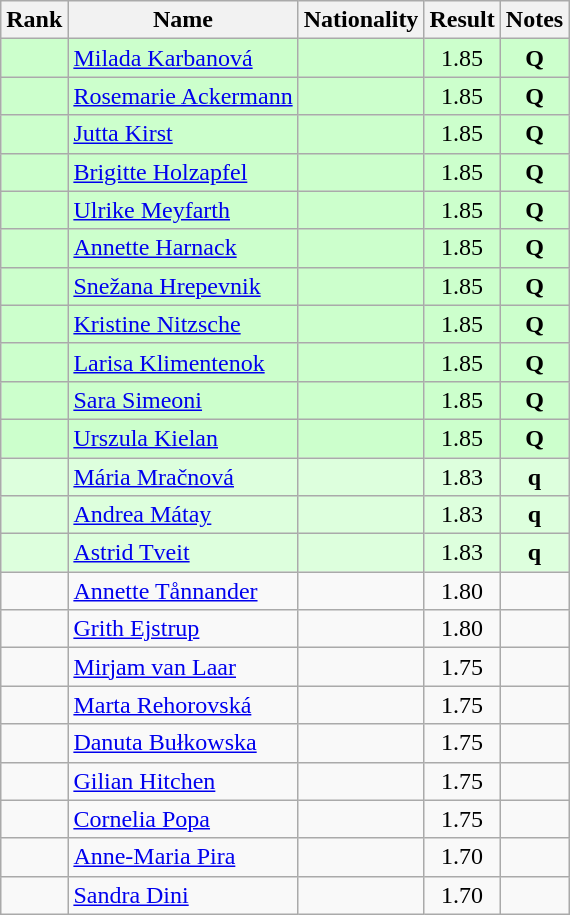<table class="wikitable sortable" style="text-align:center">
<tr>
<th>Rank</th>
<th>Name</th>
<th>Nationality</th>
<th>Result</th>
<th>Notes</th>
</tr>
<tr bgcolor=ccffcc>
<td></td>
<td align=left><a href='#'>Milada Karbanová</a></td>
<td align=left></td>
<td>1.85</td>
<td><strong>Q</strong></td>
</tr>
<tr bgcolor=ccffcc>
<td></td>
<td align=left><a href='#'>Rosemarie Ackermann</a></td>
<td align=left></td>
<td>1.85</td>
<td><strong>Q</strong></td>
</tr>
<tr bgcolor=ccffcc>
<td></td>
<td align=left><a href='#'>Jutta Kirst</a></td>
<td align=left></td>
<td>1.85</td>
<td><strong>Q</strong></td>
</tr>
<tr bgcolor=ccffcc>
<td></td>
<td align=left><a href='#'>Brigitte Holzapfel</a></td>
<td align=left></td>
<td>1.85</td>
<td><strong>Q</strong></td>
</tr>
<tr bgcolor=ccffcc>
<td></td>
<td align=left><a href='#'>Ulrike Meyfarth</a></td>
<td align=left></td>
<td>1.85</td>
<td><strong>Q</strong></td>
</tr>
<tr bgcolor=ccffcc>
<td></td>
<td align=left><a href='#'>Annette Harnack</a></td>
<td align=left></td>
<td>1.85</td>
<td><strong>Q</strong></td>
</tr>
<tr bgcolor=ccffcc>
<td></td>
<td align=left><a href='#'>Snežana Hrepevnik</a></td>
<td align=left></td>
<td>1.85</td>
<td><strong>Q</strong></td>
</tr>
<tr bgcolor=ccffcc>
<td></td>
<td align=left><a href='#'>Kristine Nitzsche</a></td>
<td align=left></td>
<td>1.85</td>
<td><strong>Q</strong></td>
</tr>
<tr bgcolor=ccffcc>
<td></td>
<td align=left><a href='#'>Larisa Klimentenok</a></td>
<td align=left></td>
<td>1.85</td>
<td><strong>Q</strong></td>
</tr>
<tr bgcolor=ccffcc>
<td></td>
<td align=left><a href='#'>Sara Simeoni</a></td>
<td align=left></td>
<td>1.85</td>
<td><strong>Q</strong></td>
</tr>
<tr bgcolor=ccffcc>
<td></td>
<td align=left><a href='#'>Urszula Kielan</a></td>
<td align=left></td>
<td>1.85</td>
<td><strong>Q</strong></td>
</tr>
<tr bgcolor=ddffdd>
<td></td>
<td align=left><a href='#'>Mária Mračnová</a></td>
<td align=left></td>
<td>1.83</td>
<td><strong>q</strong></td>
</tr>
<tr bgcolor=ddffdd>
<td></td>
<td align=left><a href='#'>Andrea Mátay</a></td>
<td align=left></td>
<td>1.83</td>
<td><strong>q</strong></td>
</tr>
<tr bgcolor=ddffdd>
<td></td>
<td align=left><a href='#'>Astrid Tveit</a></td>
<td align=left></td>
<td>1.83</td>
<td><strong>q</strong></td>
</tr>
<tr>
<td></td>
<td align=left><a href='#'>Annette Tånnander</a></td>
<td align=left></td>
<td>1.80</td>
<td></td>
</tr>
<tr>
<td></td>
<td align=left><a href='#'>Grith Ejstrup</a></td>
<td align=left></td>
<td>1.80</td>
<td></td>
</tr>
<tr>
<td></td>
<td align=left><a href='#'>Mirjam van Laar</a></td>
<td align=left></td>
<td>1.75</td>
<td></td>
</tr>
<tr>
<td></td>
<td align=left><a href='#'>Marta Rehorovská</a></td>
<td align=left></td>
<td>1.75</td>
<td></td>
</tr>
<tr>
<td></td>
<td align=left><a href='#'>Danuta Bułkowska</a></td>
<td align=left></td>
<td>1.75</td>
<td></td>
</tr>
<tr>
<td></td>
<td align=left><a href='#'>Gilian Hitchen</a></td>
<td align=left></td>
<td>1.75</td>
<td></td>
</tr>
<tr>
<td></td>
<td align=left><a href='#'>Cornelia Popa</a></td>
<td align=left></td>
<td>1.75</td>
<td></td>
</tr>
<tr>
<td></td>
<td align=left><a href='#'>Anne-Maria Pira</a></td>
<td align=left></td>
<td>1.70</td>
<td></td>
</tr>
<tr>
<td></td>
<td align=left><a href='#'>Sandra Dini</a></td>
<td align=left></td>
<td>1.70</td>
<td></td>
</tr>
</table>
